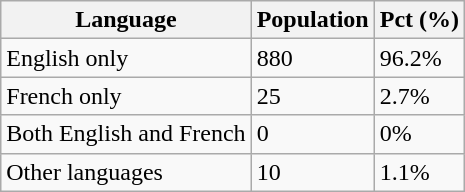<table class="wikitable">
<tr>
<th>Language</th>
<th>Population</th>
<th>Pct (%)</th>
</tr>
<tr>
<td>English only</td>
<td>880</td>
<td>96.2%</td>
</tr>
<tr>
<td>French only</td>
<td>25</td>
<td>2.7%</td>
</tr>
<tr>
<td>Both English and French</td>
<td>0</td>
<td>0%</td>
</tr>
<tr>
<td>Other languages</td>
<td>10</td>
<td>1.1%</td>
</tr>
</table>
